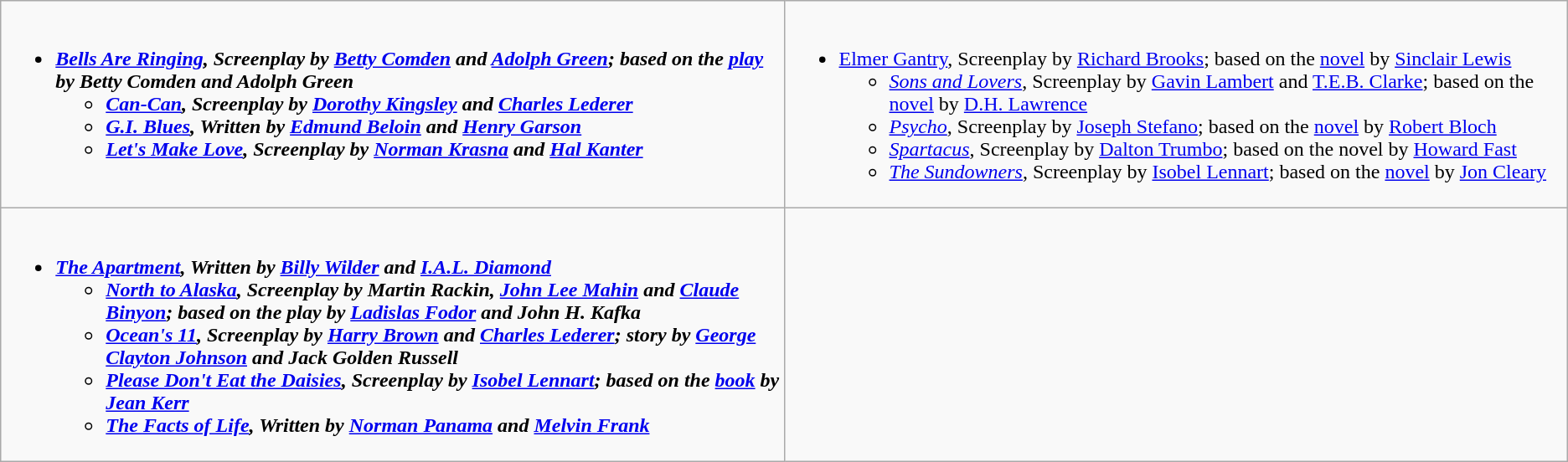<table class="wikitable">
<tr>
<td valign="top" width="50%"><br><ul><li><strong><em><a href='#'>Bells Are Ringing</a><em>, Screenplay by <a href='#'>Betty Comden</a> and <a href='#'>Adolph Green</a>; based on the <a href='#'>play</a> by Betty Comden and Adolph Green<strong><ul><li></em><a href='#'>Can-Can</a><em>, Screenplay by <a href='#'>Dorothy Kingsley</a> and <a href='#'>Charles Lederer</a></li><li></em><a href='#'>G.I. Blues</a><em>, Written by <a href='#'>Edmund Beloin</a> and <a href='#'>Henry Garson</a></li><li></em><a href='#'>Let's Make Love</a><em>, Screenplay by <a href='#'>Norman Krasna</a> and <a href='#'>Hal Kanter</a></li></ul></li></ul></td>
<td valign="top"><br><ul><li></em></strong><a href='#'>Elmer Gantry</a></em>, Screenplay by <a href='#'>Richard Brooks</a>; based on the <a href='#'>novel</a> by <a href='#'>Sinclair Lewis</a></strong><ul><li><em><a href='#'>Sons and Lovers</a></em>, Screenplay by <a href='#'>Gavin Lambert</a> and <a href='#'>T.E.B. Clarke</a>; based on the <a href='#'>novel</a> by <a href='#'>D.H. Lawrence</a></li><li><em><a href='#'>Psycho</a></em>, Screenplay by <a href='#'>Joseph Stefano</a>; based on the <a href='#'>novel</a> by <a href='#'>Robert Bloch</a></li><li><em><a href='#'>Spartacus</a></em>, Screenplay by <a href='#'>Dalton Trumbo</a>; based on the novel by <a href='#'>Howard Fast</a></li><li><em><a href='#'>The Sundowners</a></em>, Screenplay by <a href='#'>Isobel Lennart</a>; based on the <a href='#'>novel</a> by <a href='#'>Jon Cleary</a></li></ul></li></ul></td>
</tr>
<tr>
<td valign="top"><br><ul><li><strong><em><a href='#'>The Apartment</a><em>, Written by <a href='#'>Billy Wilder</a> and <a href='#'>I.A.L. Diamond</a><strong><ul><li></em><a href='#'>North to Alaska</a><em>, Screenplay by Martin Rackin, <a href='#'>John Lee Mahin</a> and <a href='#'>Claude Binyon</a>; based on the play by <a href='#'>Ladislas Fodor</a> and John H. Kafka</li><li></em><a href='#'>Ocean's 11</a><em>, Screenplay by <a href='#'>Harry Brown</a> and <a href='#'>Charles Lederer</a>; story by <a href='#'>George Clayton Johnson</a> and Jack Golden Russell</li><li></em><a href='#'>Please Don't Eat the Daisies</a><em>, Screenplay by <a href='#'>Isobel Lennart</a>; based on the <a href='#'>book</a> by <a href='#'>Jean Kerr</a></li><li></em><a href='#'>The Facts of Life</a><em>, Written by <a href='#'>Norman Panama</a> and <a href='#'>Melvin Frank</a></li></ul></li></ul></td>
<td></td>
</tr>
</table>
